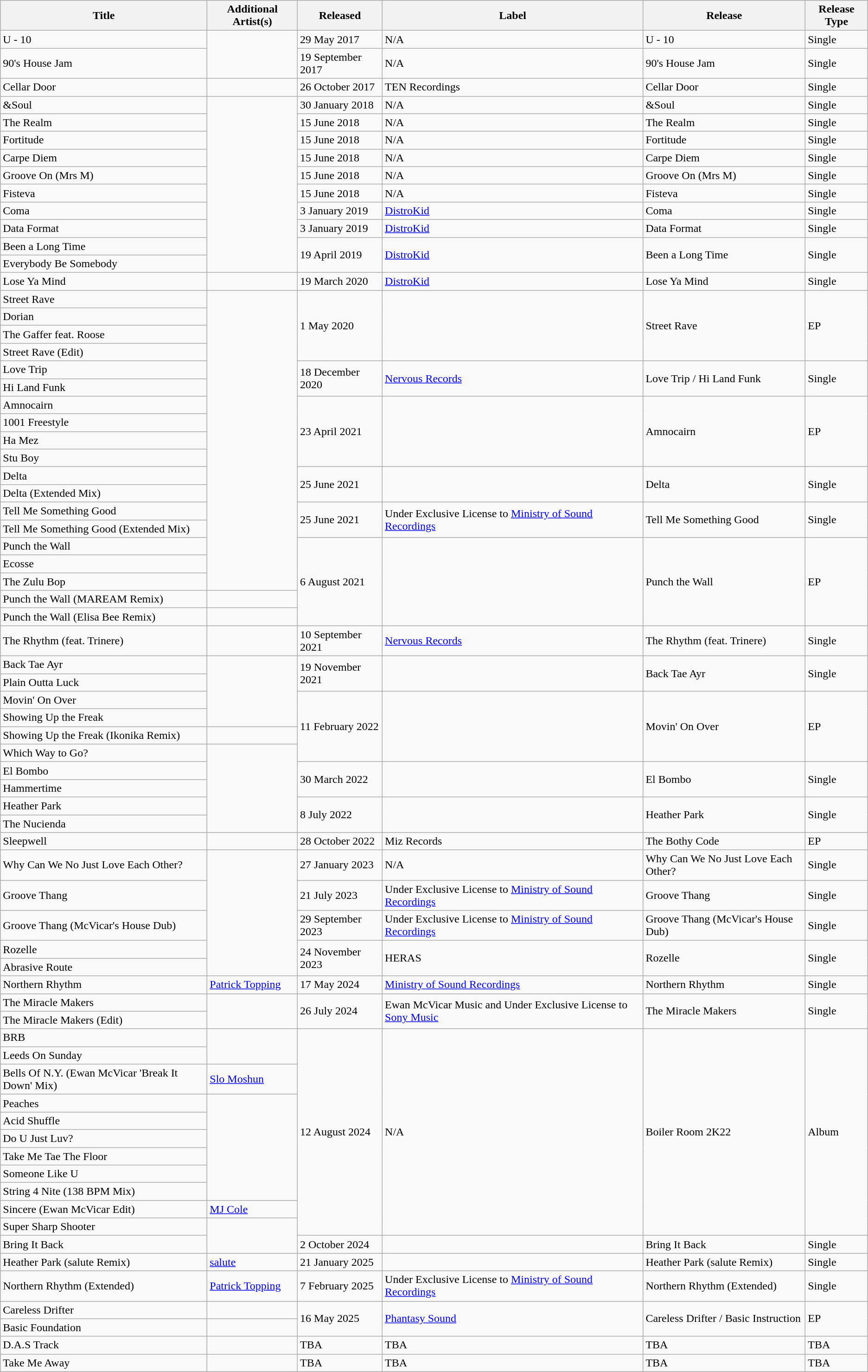<table class="wikitable">
<tr>
<th>Title</th>
<th>Additional Artist(s)</th>
<th>Released</th>
<th>Label</th>
<th>Release</th>
<th>Release Type</th>
</tr>
<tr>
<td>U - 10</td>
<td rowspan="2"></td>
<td>29 May 2017</td>
<td>N/A</td>
<td>U - 10</td>
<td>Single</td>
</tr>
<tr>
<td>90's House Jam</td>
<td>19 September 2017</td>
<td>N/A</td>
<td>90's House Jam</td>
<td>Single</td>
</tr>
<tr>
<td>Cellar Door</td>
<td></td>
<td>26 October 2017</td>
<td>TEN Recordings</td>
<td>Cellar Door</td>
<td>Single</td>
</tr>
<tr>
<td>&Soul</td>
<td rowspan="10"></td>
<td>30 January 2018</td>
<td>N/A</td>
<td>&Soul</td>
<td>Single</td>
</tr>
<tr>
<td>The Realm</td>
<td>15 June 2018</td>
<td>N/A</td>
<td>The Realm</td>
<td>Single</td>
</tr>
<tr>
<td>Fortitude</td>
<td>15 June 2018</td>
<td>N/A</td>
<td>Fortitude</td>
<td>Single</td>
</tr>
<tr>
<td>Carpe Diem</td>
<td>15 June 2018</td>
<td>N/A</td>
<td>Carpe Diem</td>
<td>Single</td>
</tr>
<tr>
<td>Groove On (Mrs M)</td>
<td>15 June 2018</td>
<td>N/A</td>
<td>Groove On (Mrs M)</td>
<td>Single</td>
</tr>
<tr>
<td>Fisteva</td>
<td>15 June 2018</td>
<td>N/A</td>
<td>Fisteva</td>
<td>Single</td>
</tr>
<tr>
<td>Coma</td>
<td>3 January 2019</td>
<td><a href='#'>DistroKid</a></td>
<td>Coma</td>
<td>Single</td>
</tr>
<tr>
<td>Data Format</td>
<td>3 January 2019</td>
<td><a href='#'>DistroKid</a></td>
<td>Data Format</td>
<td>Single</td>
</tr>
<tr>
<td>Been a Long Time</td>
<td rowspan="2">19 April 2019</td>
<td rowspan="2"><a href='#'>DistroKid</a></td>
<td rowspan="2">Been a Long Time</td>
<td rowspan="2">Single</td>
</tr>
<tr>
<td>Everybody Be Somebody</td>
</tr>
<tr>
<td>Lose Ya Mind</td>
<td></td>
<td>19 March 2020</td>
<td><a href='#'>DistroKid</a></td>
<td>Lose Ya Mind</td>
<td>Single</td>
</tr>
<tr>
<td>Street Rave</td>
<td rowspan="17"></td>
<td rowspan="4">1 May 2020</td>
<td rowspan="4"></td>
<td rowspan="4">Street Rave</td>
<td rowspan="4">EP</td>
</tr>
<tr>
<td>Dorian</td>
</tr>
<tr>
<td>The Gaffer feat. Roose</td>
</tr>
<tr>
<td>Street Rave (Edit)</td>
</tr>
<tr>
<td>Love Trip</td>
<td rowspan="2">18 December 2020</td>
<td rowspan="2"><a href='#'>Nervous Records</a></td>
<td rowspan="2">Love Trip / Hi Land Funk</td>
<td rowspan="2">Single</td>
</tr>
<tr>
<td>Hi Land Funk</td>
</tr>
<tr>
<td>Amnocairn</td>
<td rowspan="4">23 April 2021</td>
<td rowspan="4"></td>
<td rowspan="4">Amnocairn</td>
<td rowspan="4">EP</td>
</tr>
<tr>
<td>1001 Freestyle</td>
</tr>
<tr>
<td>Ha Mez</td>
</tr>
<tr>
<td>Stu Boy</td>
</tr>
<tr>
<td>Delta</td>
<td rowspan="2">25 June 2021</td>
<td rowspan="2"></td>
<td rowspan="2">Delta</td>
<td rowspan="2">Single</td>
</tr>
<tr>
<td>Delta (Extended Mix)</td>
</tr>
<tr>
<td>Tell Me Something Good</td>
<td rowspan="2">25 June 2021</td>
<td rowspan="2"> Under Exclusive License to <a href='#'>Ministry of Sound Recordings</a></td>
<td rowspan="2">Tell Me Something Good</td>
<td rowspan="2">Single</td>
</tr>
<tr>
<td>Tell Me Something Good (Extended Mix)</td>
</tr>
<tr>
<td>Punch the Wall</td>
<td rowspan="5">6 August 2021</td>
<td rowspan="5"></td>
<td rowspan="5">Punch the Wall</td>
<td rowspan="5">EP</td>
</tr>
<tr>
<td>Ecosse</td>
</tr>
<tr>
<td>The Zulu Bop</td>
</tr>
<tr>
<td>Punch the Wall (MAREAM Remix)</td>
<td></td>
</tr>
<tr>
<td>Punch the Wall (Elisa Bee Remix)</td>
<td></td>
</tr>
<tr>
<td>The Rhythm (feat. Trinere)</td>
<td></td>
<td>10 September 2021</td>
<td><a href='#'>Nervous Records</a></td>
<td>The Rhythm (feat. Trinere)</td>
<td>Single</td>
</tr>
<tr>
<td>Back Tae Ayr</td>
<td rowspan="4"></td>
<td rowspan="2">19 November 2021</td>
<td rowspan="2"></td>
<td rowspan="2">Back Tae Ayr</td>
<td rowspan="2">Single</td>
</tr>
<tr>
<td>Plain Outta Luck</td>
</tr>
<tr>
<td>Movin' On Over</td>
<td rowspan="4">11 February 2022</td>
<td rowspan="4"></td>
<td rowspan="4">Movin' On Over</td>
<td rowspan="4">EP</td>
</tr>
<tr>
<td>Showing Up the Freak</td>
</tr>
<tr>
<td>Showing Up the Freak (Ikonika Remix)</td>
<td></td>
</tr>
<tr>
<td>Which Way to Go?</td>
<td rowspan="5"></td>
</tr>
<tr>
<td>El Bombo</td>
<td rowspan="2">30 March 2022</td>
<td rowspan="2"></td>
<td rowspan="2">El Bombo</td>
<td rowspan="2">Single</td>
</tr>
<tr>
<td>Hammertime</td>
</tr>
<tr>
<td>Heather Park</td>
<td rowspan="2">8 July 2022</td>
<td rowspan="2"></td>
<td rowspan="2">Heather Park</td>
<td rowspan="2">Single</td>
</tr>
<tr>
<td>The Nucienda</td>
</tr>
<tr>
<td>Sleepwell</td>
<td></td>
<td>28 October 2022</td>
<td>Miz Records</td>
<td>The Bothy Code</td>
<td>EP</td>
</tr>
<tr>
<td>Why Can We No Just Love Each Other?</td>
<td rowspan="5"></td>
<td>27 January 2023</td>
<td>N/A</td>
<td>Why Can We No Just Love Each Other?</td>
<td>Single</td>
</tr>
<tr>
<td>Groove Thang</td>
<td>21 July 2023</td>
<td>Under Exclusive License to <a href='#'>Ministry of Sound Recordings</a></td>
<td>Groove Thang</td>
<td>Single</td>
</tr>
<tr>
<td>Groove Thang (McVicar's House Dub)</td>
<td>29 September 2023</td>
<td>Under Exclusive License to <a href='#'>Ministry of Sound Recordings</a></td>
<td>Groove Thang (McVicar's House Dub)</td>
<td>Single</td>
</tr>
<tr>
<td>Rozelle</td>
<td rowspan="2">24 November 2023</td>
<td rowspan="2">HERAS</td>
<td rowspan="2">Rozelle</td>
<td rowspan="2">Single</td>
</tr>
<tr>
<td>Abrasive Route</td>
</tr>
<tr>
<td>Northern Rhythm</td>
<td><a href='#'>Patrick Topping</a></td>
<td>17 May 2024</td>
<td><a href='#'>Ministry of Sound Recordings</a></td>
<td>Northern Rhythm</td>
<td>Single</td>
</tr>
<tr>
<td>The Miracle Makers</td>
<td rowspan="2"></td>
<td rowspan="2">26 July 2024</td>
<td rowspan="2">Ewan McVicar Music and  Under Exclusive License to <a href='#'>Sony Music</a></td>
<td rowspan="2">The Miracle Makers</td>
<td rowspan="2">Single</td>
</tr>
<tr>
<td>The Miracle Makers (Edit)</td>
</tr>
<tr>
<td>BRB</td>
<td rowspan="2"></td>
<td rowspan="11">12 August 2024</td>
<td rowspan="11">N/A</td>
<td rowspan="11">Boiler Room 2K22</td>
<td rowspan="11">Album</td>
</tr>
<tr>
<td>Leeds On Sunday</td>
</tr>
<tr>
<td>Bells Of N.Y. (Ewan McVicar 'Break It Down' Mix)</td>
<td><a href='#'>Slo Moshun</a></td>
</tr>
<tr>
<td>Peaches</td>
<td rowspan="6"></td>
</tr>
<tr>
<td>Acid Shuffle</td>
</tr>
<tr>
<td>Do U Just Luv?</td>
</tr>
<tr>
<td>Take Me Tae The Floor</td>
</tr>
<tr>
<td>Someone Like U</td>
</tr>
<tr>
<td>String 4 Nite (138 BPM Mix)</td>
</tr>
<tr>
<td>Sincere (Ewan McVicar Edit)</td>
<td><a href='#'>MJ Cole</a></td>
</tr>
<tr>
<td>Super Sharp Shooter</td>
<td rowspan="2"></td>
</tr>
<tr>
<td>Bring It Back</td>
<td>2 October 2024</td>
<td></td>
<td>Bring It Back</td>
<td>Single</td>
</tr>
<tr>
<td>Heather Park (salute Remix)</td>
<td><a href='#'>salute</a></td>
<td>21 January 2025</td>
<td></td>
<td>Heather Park (salute Remix)</td>
<td>Single</td>
</tr>
<tr>
<td>Northern Rhythm (Extended)</td>
<td><a href='#'>Patrick Topping</a></td>
<td>7 February 2025</td>
<td>Under Exclusive License to <a href='#'>Ministry of Sound Recordings</a></td>
<td>Northern Rhythm (Extended)</td>
<td>Single</td>
</tr>
<tr>
<td>Careless Drifter</td>
<td></td>
<td rowspan="2">16 May 2025</td>
<td rowspan="2"><a href='#'>Phantasy Sound</a></td>
<td rowspan="2">Careless Drifter / Basic Instruction</td>
<td rowspan="2">EP</td>
</tr>
<tr>
<td>Basic Foundation</td>
<td></td>
</tr>
<tr>
<td>D.A.S Track</td>
<td></td>
<td>TBA</td>
<td>TBA</td>
<td>TBA</td>
<td>TBA</td>
</tr>
<tr>
<td>Take Me Away</td>
<td></td>
<td>TBA</td>
<td>TBA</td>
<td>TBA</td>
<td>TBA</td>
</tr>
</table>
